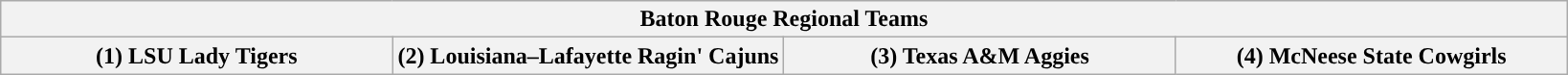<table class="wikitable">
<tr>
<th colspan=4>Baton Rouge Regional Teams</th>
</tr>
<tr>
<th style="width: 25%; ">(1) LSU Lady Tigers</th>
<th style="width: 25%; ">(2) Louisiana–Lafayette Ragin' Cajuns</th>
<th style="width: 25%; ">(3) Texas A&M Aggies</th>
<th style="width: 25%; ">(4) McNeese State Cowgirls</th>
</tr>
</table>
